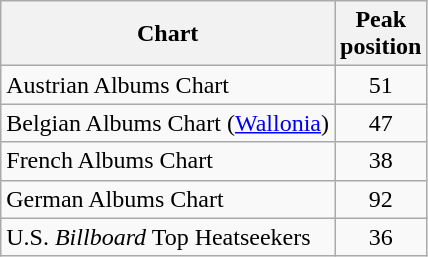<table class="wikitable">
<tr>
<th>Chart</th>
<th>Peak<br>position</th>
</tr>
<tr>
<td>Austrian Albums Chart</td>
<td style="text-align:center;">51</td>
</tr>
<tr>
<td>Belgian Albums Chart (<a href='#'>Wallonia</a>)</td>
<td style="text-align:center;">47</td>
</tr>
<tr>
<td>French Albums Chart</td>
<td style="text-align:center;">38</td>
</tr>
<tr>
<td>German Albums Chart</td>
<td style="text-align:center;">92</td>
</tr>
<tr>
<td>U.S. <em>Billboard</em> Top Heatseekers</td>
<td style="text-align:center;">36</td>
</tr>
</table>
